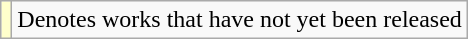<table class="wikitable">
<tr>
<td style="background:#FFFFCC;"></td>
<td>Denotes works that have not yet been released</td>
</tr>
</table>
